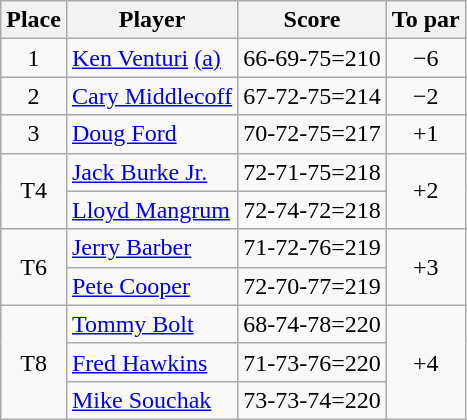<table class="wikitable">
<tr>
<th>Place</th>
<th>Player</th>
<th>Score</th>
<th>To par</th>
</tr>
<tr>
<td align="center">1</td>
<td> <a href='#'>Ken Venturi</a> <a href='#'>(a)</a></td>
<td>66-69-75=210</td>
<td align="center">−6</td>
</tr>
<tr>
<td align="center">2</td>
<td> <a href='#'>Cary Middlecoff</a></td>
<td>67-72-75=214</td>
<td align="center">−2</td>
</tr>
<tr>
<td align="center">3</td>
<td> <a href='#'>Doug Ford</a></td>
<td>70-72-75=217</td>
<td align="center">+1</td>
</tr>
<tr>
<td rowspan="2" align="center">T4</td>
<td> <a href='#'>Jack Burke Jr.</a></td>
<td>72-71-75=218</td>
<td rowspan=2 align="center">+2</td>
</tr>
<tr>
<td> <a href='#'>Lloyd Mangrum</a></td>
<td>72-74-72=218</td>
</tr>
<tr>
<td rowspan="2" align="center">T6</td>
<td> <a href='#'>Jerry Barber</a></td>
<td>71-72-76=219</td>
<td rowspan="2" align="center">+3</td>
</tr>
<tr>
<td> <a href='#'>Pete Cooper</a></td>
<td>72-70-77=219</td>
</tr>
<tr>
<td rowspan="3" align="center">T8</td>
<td> <a href='#'>Tommy Bolt</a></td>
<td>68-74-78=220</td>
<td rowspan="3" align="center">+4</td>
</tr>
<tr>
<td> <a href='#'>Fred Hawkins</a></td>
<td>71-73-76=220</td>
</tr>
<tr>
<td> <a href='#'>Mike Souchak</a></td>
<td>73-73-74=220</td>
</tr>
</table>
